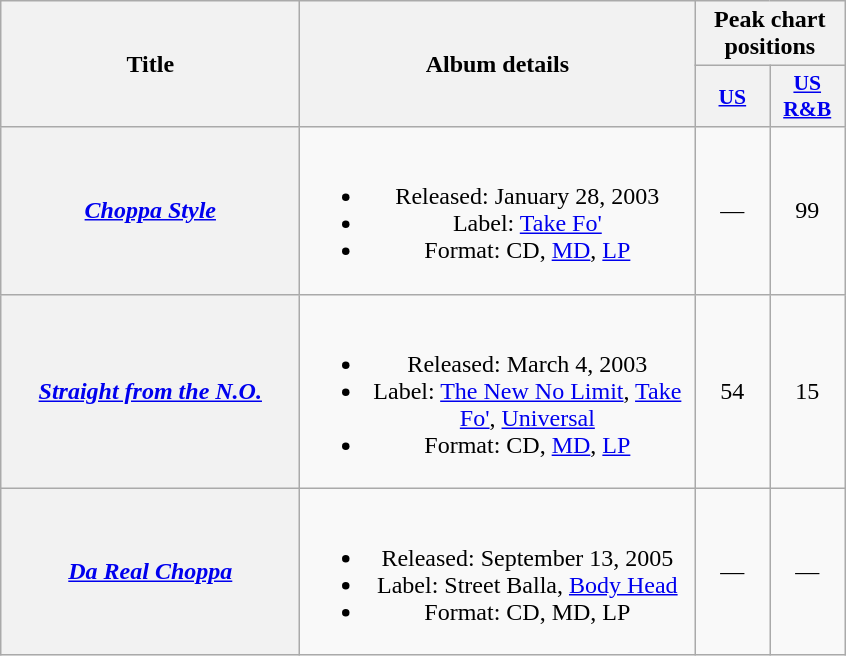<table class="wikitable plainrowheaders" style="text-align:center;">
<tr>
<th scope="col" rowspan="2" style="width:12em;">Title</th>
<th scope="col" rowspan="2" style="width:16em;">Album details</th>
<th scope="col" colspan="2">Peak chart positions</th>
</tr>
<tr>
<th scope="col" style="width:3em;font-size:90%;"><a href='#'>US</a></th>
<th scope="col" style="width:3em;font-size:90%;"><a href='#'>US R&B</a></th>
</tr>
<tr>
<th scope="row"><em><a href='#'>Choppa Style</a></em></th>
<td><br><ul><li>Released: January 28, 2003</li><li>Label: <a href='#'>Take Fo'</a></li><li>Format: CD, <a href='#'>MD</a>, <a href='#'>LP</a></li></ul></td>
<td>—</td>
<td>99</td>
</tr>
<tr>
<th scope="row"><em><a href='#'>Straight from the N.O.</a></em></th>
<td><br><ul><li>Released: March 4, 2003</li><li>Label: <a href='#'>The New No Limit</a>, <a href='#'>Take Fo'</a>, <a href='#'>Universal</a></li><li>Format: CD, <a href='#'>MD</a>, <a href='#'>LP</a></li></ul></td>
<td>54</td>
<td>15</td>
</tr>
<tr>
<th scope="row"><em><a href='#'>Da Real Choppa</a></em></th>
<td><br><ul><li>Released: September 13, 2005</li><li>Label: Street Balla, <a href='#'>Body Head</a></li><li>Format: CD, MD, LP</li></ul></td>
<td>—</td>
<td>—</td>
</tr>
</table>
